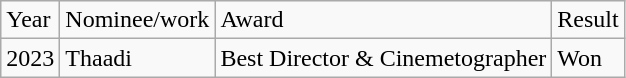<table class="wikitable">
<tr>
<td>Year</td>
<td>Nominee/work</td>
<td>Award</td>
<td>Result</td>
</tr>
<tr>
<td>2023</td>
<td>Thaadi</td>
<td>Best Director & Cinemetographer</td>
<td>Won</td>
</tr>
</table>
